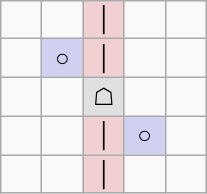<table border="1" class="wikitable">
<tr align=center>
<td width="20"> </td>
<td width="20"> </td>
<td width="20" style="background:#f0d0d0;">│</td>
<td width="20"> </td>
<td width="20"> </td>
</tr>
<tr align=center>
<td> </td>
<td style="background:#d0d0f0;">○</td>
<td style="background:#f0d0d0;">│</td>
<td> </td>
<td> </td>
</tr>
<tr align=center>
<td> </td>
<td> </td>
<td style="background:#e0e0e0;">☖</td>
<td> </td>
<td> </td>
</tr>
<tr align=center>
<td> </td>
<td> </td>
<td style="background:#f0d0d0;">│</td>
<td style="background:#d0d0f0;">○</td>
<td> </td>
</tr>
<tr align=center>
<td> </td>
<td> </td>
<td style="background:#f0d0d0;">│</td>
<td> </td>
<td> </td>
</tr>
</table>
